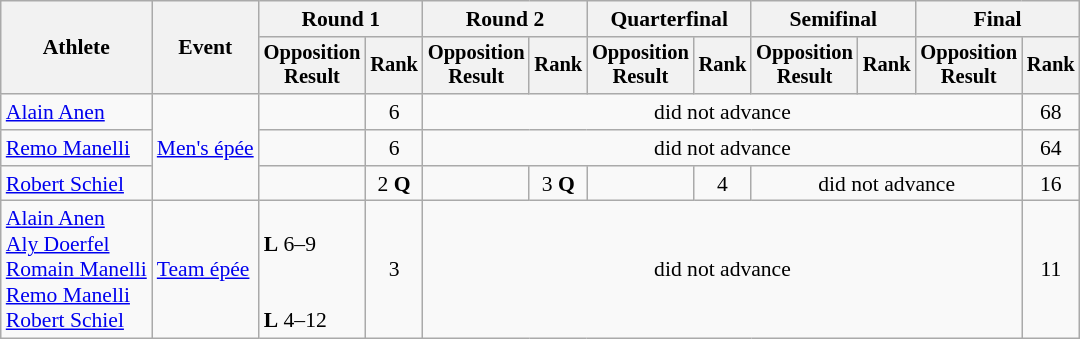<table class="wikitable" style="font-size:90%;">
<tr>
<th rowspan="2">Athlete</th>
<th rowspan="2">Event</th>
<th colspan="2">Round 1</th>
<th colspan="2">Round 2</th>
<th colspan="2">Quarterfinal</th>
<th colspan="2">Semifinal</th>
<th colspan=2>Final</th>
</tr>
<tr style="font-size:95%">
<th>Opposition<br>Result</th>
<th>Rank</th>
<th>Opposition<br>Result</th>
<th>Rank</th>
<th>Opposition<br>Result</th>
<th>Rank</th>
<th>Opposition<br>Result</th>
<th>Rank</th>
<th>Opposition<br>Result</th>
<th>Rank</th>
</tr>
<tr align=center>
<td align=left><a href='#'>Alain Anen</a></td>
<td align=left rowspan=3><a href='#'>Men's épée</a></td>
<td></td>
<td>6</td>
<td colspan=7>did not advance</td>
<td>68</td>
</tr>
<tr align=center>
<td align=left><a href='#'>Remo Manelli</a></td>
<td></td>
<td>6</td>
<td colspan=7>did not advance</td>
<td>64</td>
</tr>
<tr align=center>
<td align=left><a href='#'>Robert Schiel</a></td>
<td></td>
<td>2 <strong>Q</strong></td>
<td></td>
<td>3 <strong>Q</strong></td>
<td></td>
<td>4</td>
<td colspan=3>did not advance</td>
<td>16</td>
</tr>
<tr align=center>
<td align=left><a href='#'>Alain Anen</a><br><a href='#'>Aly Doerfel</a><br><a href='#'>Romain Manelli</a><br><a href='#'>Remo Manelli</a><br><a href='#'>Robert Schiel</a></td>
<td align=left><a href='#'>Team épée</a></td>
<td align=left><br> <strong>L</strong> 6–9<br><br><br> <strong>L</strong> 4–12</td>
<td>3</td>
<td colspan=7>did not advance</td>
<td>11</td>
</tr>
</table>
